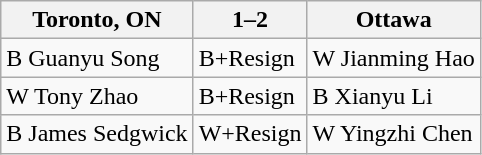<table class="wikitable">
<tr>
<th>Toronto, ON</th>
<th>1–2</th>
<th>Ottawa</th>
</tr>
<tr>
<td>B Guanyu Song</td>
<td>B+Resign</td>
<td>W Jianming Hao</td>
</tr>
<tr>
<td>W Tony Zhao</td>
<td>B+Resign</td>
<td>B Xianyu Li</td>
</tr>
<tr>
<td>B James Sedgwick</td>
<td>W+Resign</td>
<td>W Yingzhi Chen</td>
</tr>
</table>
